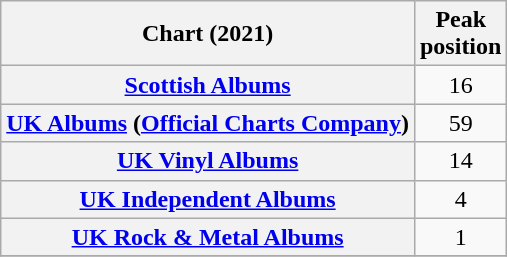<table class="wikitable sortable plainrowheaders" style="text-align:center">
<tr>
<th scope="col">Chart (2021)</th>
<th scope="col">Peak<br>position</th>
</tr>
<tr>
<th scope="row"><a href='#'>Scottish Albums</a></th>
<td>16</td>
</tr>
<tr>
<th scope="row"><a href='#'>UK Albums</a> (<a href='#'>Official Charts Company</a>)</th>
<td>59</td>
</tr>
<tr>
<th scope="row"><a href='#'>UK Vinyl Albums</a></th>
<td>14</td>
</tr>
<tr>
<th scope="row"><a href='#'>UK Independent Albums</a></th>
<td>4</td>
</tr>
<tr>
<th scope="row"><a href='#'>UK Rock & Metal Albums</a></th>
<td>1</td>
</tr>
<tr>
</tr>
</table>
